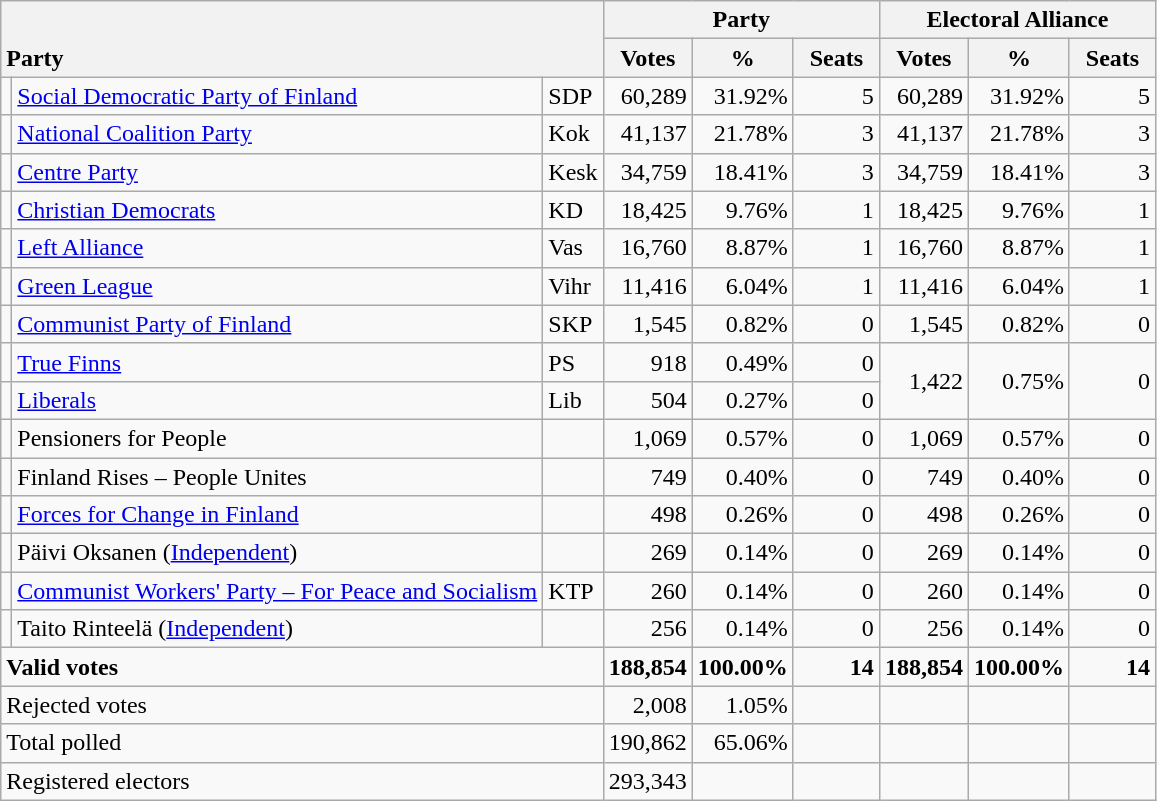<table class="wikitable" border="1" style="text-align:right;">
<tr>
<th style="text-align:left;" valign=bottom rowspan=2 colspan=3>Party</th>
<th colspan=3>Party</th>
<th colspan=3>Electoral Alliance</th>
</tr>
<tr>
<th align=center valign=bottom width="50">Votes</th>
<th align=center valign=bottom width="50">%</th>
<th align=center valign=bottom width="50">Seats</th>
<th align=center valign=bottom width="50">Votes</th>
<th align=center valign=bottom width="50">%</th>
<th align=center valign=bottom width="50">Seats</th>
</tr>
<tr>
<td></td>
<td align=left style="white-space: nowrap;"><a href='#'>Social Democratic Party of Finland</a></td>
<td align=left>SDP</td>
<td>60,289</td>
<td>31.92%</td>
<td>5</td>
<td>60,289</td>
<td>31.92%</td>
<td>5</td>
</tr>
<tr>
<td></td>
<td align=left><a href='#'>National Coalition Party</a></td>
<td align=left>Kok</td>
<td>41,137</td>
<td>21.78%</td>
<td>3</td>
<td>41,137</td>
<td>21.78%</td>
<td>3</td>
</tr>
<tr>
<td></td>
<td align=left><a href='#'>Centre Party</a></td>
<td align=left>Kesk</td>
<td>34,759</td>
<td>18.41%</td>
<td>3</td>
<td>34,759</td>
<td>18.41%</td>
<td>3</td>
</tr>
<tr>
<td></td>
<td align=left><a href='#'>Christian Democrats</a></td>
<td align=left>KD</td>
<td>18,425</td>
<td>9.76%</td>
<td>1</td>
<td>18,425</td>
<td>9.76%</td>
<td>1</td>
</tr>
<tr>
<td></td>
<td align=left><a href='#'>Left Alliance</a></td>
<td align=left>Vas</td>
<td>16,760</td>
<td>8.87%</td>
<td>1</td>
<td>16,760</td>
<td>8.87%</td>
<td>1</td>
</tr>
<tr>
<td></td>
<td align=left><a href='#'>Green League</a></td>
<td align=left>Vihr</td>
<td>11,416</td>
<td>6.04%</td>
<td>1</td>
<td>11,416</td>
<td>6.04%</td>
<td>1</td>
</tr>
<tr>
<td></td>
<td align=left><a href='#'>Communist Party of Finland</a></td>
<td align=left>SKP</td>
<td>1,545</td>
<td>0.82%</td>
<td>0</td>
<td>1,545</td>
<td>0.82%</td>
<td>0</td>
</tr>
<tr>
<td></td>
<td align=left><a href='#'>True Finns</a></td>
<td align=left>PS</td>
<td>918</td>
<td>0.49%</td>
<td>0</td>
<td rowspan=2>1,422</td>
<td rowspan=2>0.75%</td>
<td rowspan=2>0</td>
</tr>
<tr>
<td></td>
<td align=left><a href='#'>Liberals</a></td>
<td align=left>Lib</td>
<td>504</td>
<td>0.27%</td>
<td>0</td>
</tr>
<tr>
<td></td>
<td align=left>Pensioners for People</td>
<td align=left></td>
<td>1,069</td>
<td>0.57%</td>
<td>0</td>
<td>1,069</td>
<td>0.57%</td>
<td>0</td>
</tr>
<tr>
<td></td>
<td align=left>Finland Rises – People Unites</td>
<td align=left></td>
<td>749</td>
<td>0.40%</td>
<td>0</td>
<td>749</td>
<td>0.40%</td>
<td>0</td>
</tr>
<tr>
<td></td>
<td align=left><a href='#'>Forces for Change in Finland</a></td>
<td align=left></td>
<td>498</td>
<td>0.26%</td>
<td>0</td>
<td>498</td>
<td>0.26%</td>
<td>0</td>
</tr>
<tr>
<td></td>
<td align=left>Päivi Oksanen (<a href='#'>Independent</a>)</td>
<td align=left></td>
<td>269</td>
<td>0.14%</td>
<td>0</td>
<td>269</td>
<td>0.14%</td>
<td>0</td>
</tr>
<tr>
<td></td>
<td align=left><a href='#'>Communist Workers' Party – For Peace and Socialism</a></td>
<td align=left>KTP</td>
<td>260</td>
<td>0.14%</td>
<td>0</td>
<td>260</td>
<td>0.14%</td>
<td>0</td>
</tr>
<tr>
<td></td>
<td align=left>Taito Rinteelä (<a href='#'>Independent</a>)</td>
<td align=left></td>
<td>256</td>
<td>0.14%</td>
<td>0</td>
<td>256</td>
<td>0.14%</td>
<td>0</td>
</tr>
<tr style="font-weight:bold">
<td align=left colspan=3>Valid votes</td>
<td>188,854</td>
<td>100.00%</td>
<td>14</td>
<td>188,854</td>
<td>100.00%</td>
<td>14</td>
</tr>
<tr>
<td align=left colspan=3>Rejected votes</td>
<td>2,008</td>
<td>1.05%</td>
<td></td>
<td></td>
<td></td>
<td></td>
</tr>
<tr>
<td align=left colspan=3>Total polled</td>
<td>190,862</td>
<td>65.06%</td>
<td></td>
<td></td>
<td></td>
<td></td>
</tr>
<tr>
<td align=left colspan=3>Registered electors</td>
<td>293,343</td>
<td></td>
<td></td>
<td></td>
<td></td>
<td></td>
</tr>
</table>
